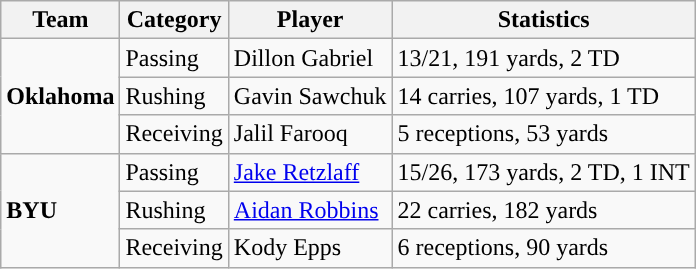<table class="wikitable" style="float: right;">
<tr>
<th>Team</th>
<th>Category</th>
<th>Player</th>
<th>Statistics</th>
</tr>
<tr>
<td rowspan=3><strong>Oklahoma</strong></td>
<td>Passing</td>
<td>Dillon Gabriel</td>
<td>13/21, 191 yards, 2 TD</td>
</tr>
<tr>
<td>Rushing</td>
<td>Gavin Sawchuk</td>
<td>14 carries, 107 yards, 1 TD</td>
</tr>
<tr>
<td>Receiving</td>
<td>Jalil Farooq</td>
<td>5 receptions, 53 yards</td>
</tr>
<tr>
<td rowspan=3><strong>BYU</strong></td>
<td>Passing</td>
<td><a href='#'>Jake Retzlaff</a></td>
<td>15/26, 173 yards, 2 TD, 1 INT</td>
</tr>
<tr>
<td>Rushing</td>
<td><a href='#'>Aidan Robbins</a></td>
<td>22 carries, 182 yards</td>
</tr>
<tr>
<td>Receiving</td>
<td>Kody Epps</td>
<td>6 receptions, 90 yards</td>
</tr>
</table>
